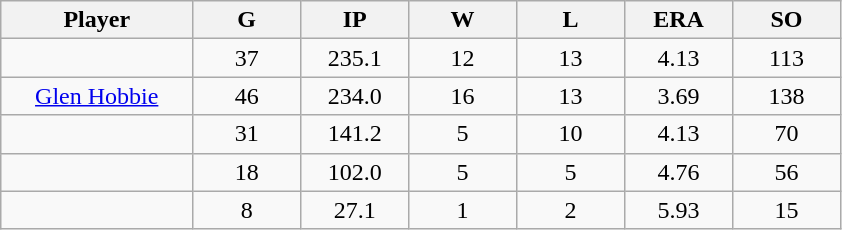<table class="wikitable sortable">
<tr>
<th bgcolor="#DDDDFF" width="16%">Player</th>
<th bgcolor="#DDDDFF" width="9%">G</th>
<th bgcolor="#DDDDFF" width="9%">IP</th>
<th bgcolor="#DDDDFF" width="9%">W</th>
<th bgcolor="#DDDDFF" width="9%">L</th>
<th bgcolor="#DDDDFF" width="9%">ERA</th>
<th bgcolor="#DDDDFF" width="9%">SO</th>
</tr>
<tr align="center">
<td></td>
<td>37</td>
<td>235.1</td>
<td>12</td>
<td>13</td>
<td>4.13</td>
<td>113</td>
</tr>
<tr align="center">
<td><a href='#'>Glen Hobbie</a></td>
<td>46</td>
<td>234.0</td>
<td>16</td>
<td>13</td>
<td>3.69</td>
<td>138</td>
</tr>
<tr align=center>
<td></td>
<td>31</td>
<td>141.2</td>
<td>5</td>
<td>10</td>
<td>4.13</td>
<td>70</td>
</tr>
<tr align="center">
<td></td>
<td>18</td>
<td>102.0</td>
<td>5</td>
<td>5</td>
<td>4.76</td>
<td>56</td>
</tr>
<tr align="center">
<td></td>
<td>8</td>
<td>27.1</td>
<td>1</td>
<td>2</td>
<td>5.93</td>
<td>15</td>
</tr>
</table>
